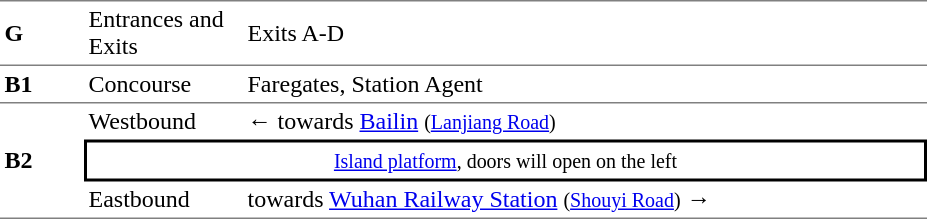<table table border=0 cellspacing=0 cellpadding=3>
<tr>
<td style="border-top:solid 1px gray;border-bottom:solid 0px gray;" width=50><strong>G</strong></td>
<td style="border-top:solid 1px gray;border-bottom:solid 0px gray;" width=100>Entrances and Exits</td>
<td style="border-top:solid 1px gray;border-bottom:solid 0px gray;" width=450>Exits A-D</td>
</tr>
<tr>
<td style="border-top:solid 1px gray;border-bottom:solid 0px gray;" width=50><strong>B1</strong></td>
<td style="border-top:solid 1px gray;border-bottom:solid 0px gray;" width=100>Concourse</td>
<td style="border-top:solid 1px gray;border-bottom:solid 0px gray;" width=450>Faregates, Station Agent</td>
</tr>
<tr>
<td style="border-top:solid 1px gray;border-bottom:solid 1px gray;" rowspan=3><strong>B2</strong></td>
<td style="border-top:solid 1px gray;border-bottom:solid 0px gray;">Westbound</td>
<td style="border-top:solid 1px gray;border-bottom:solid 0px gray;">←  towards <a href='#'>Bailin</a> <small>(<a href='#'>Lanjiang Road</a>)</small></td>
</tr>
<tr>
<td style="border-right:solid 2px black;border-left:solid 2px black;border-top:solid 2px black;border-bottom:solid 2px black;text-align:center;" colspan=2><small><a href='#'>Island platform</a>, doors will open on the left</small></td>
</tr>
<tr>
<td style="border-bottom:solid 1px gray;">Eastbound</td>
<td style="border-bottom:solid 1px gray;"> towards <a href='#'>Wuhan Railway Station</a> <small>(<a href='#'>Shouyi Road</a>)</small> →</td>
</tr>
</table>
